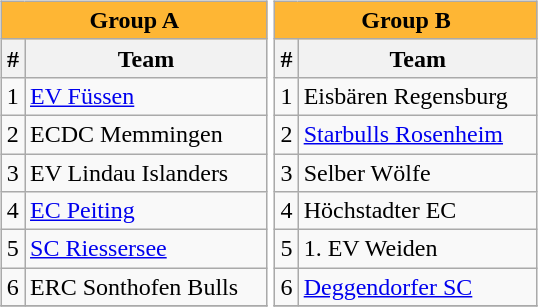<table>
<tr valign=top>
<td><br><table class="sortable wikitable" style="width:100%;text-align:center">
<tr>
<th style="background:#feb634;" colspan="2">Group A</th>
</tr>
<tr>
<th width=1%>#</th>
<th width=85%>Team</th>
</tr>
<tr>
<td align=left>1</td>
<td align=left><a href='#'>EV Füssen</a></td>
</tr>
<tr>
<td align=left>2</td>
<td align=left>ECDC Memmingen</td>
</tr>
<tr>
<td align=left>3</td>
<td align=left>EV Lindau Islanders</td>
</tr>
<tr>
<td align=left>4</td>
<td align=left><a href='#'>EC Peiting</a></td>
</tr>
<tr>
<td align=left>5</td>
<td align=left><a href='#'>SC Riessersee</a></td>
</tr>
<tr>
<td align=left>6</td>
<td align=left>ERC Sonthofen Bulls</td>
</tr>
<tr>
</tr>
</table>
</td>
<td><br><table class="sortable wikitable" style="width:100%;text-align:center">
<tr>
<th style="background:#feb634;" colspan="2">Group B</th>
</tr>
<tr>
<th width=1%>#</th>
<th width=85%>Team</th>
</tr>
<tr>
<td align=left>1</td>
<td align=left>Eisbären Regensburg</td>
</tr>
<tr>
<td align=left>2</td>
<td align=left><a href='#'>Starbulls Rosenheim</a></td>
</tr>
<tr>
<td align=left>3</td>
<td align=left>Selber Wölfe</td>
</tr>
<tr>
<td align=left>4</td>
<td align=left>Höchstadter EC</td>
</tr>
<tr>
<td align=left>5</td>
<td align=left>1. EV Weiden</td>
</tr>
<tr>
<td align=left>6</td>
<td align=left><a href='#'>Deggendorfer SC</a></td>
</tr>
<tr>
</tr>
</table>
</td>
</tr>
</table>
